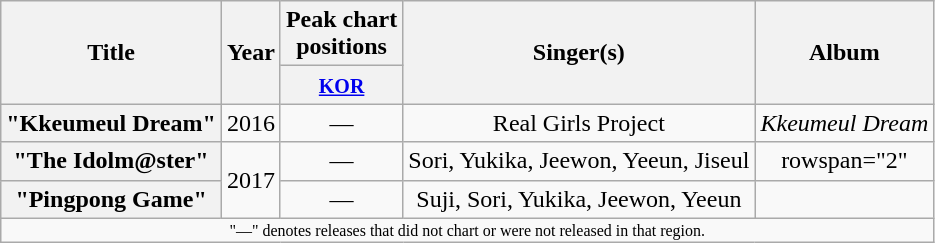<table class="wikitable plainrowheaders" style="text-align:center;">
<tr>
<th scope="col" rowspan="2">Title</th>
<th scope="col" rowspan="2">Year</th>
<th scope="col" colspan="1">Peak chart <br> positions</th>
<th scope="col" rowspan="2">Singer(s)</th>
<th scope="col" rowspan="2">Album</th>
</tr>
<tr>
<th><small><a href='#'>KOR</a></small><br></th>
</tr>
<tr>
<th scope="row">"Kkeumeul Dream" </th>
<td>2016</td>
<td>—</td>
<td>Real Girls Project</td>
<td><em>Kkeumeul Dream</em></td>
</tr>
<tr>
<th scope="row">"The Idolm@ster"</th>
<td rowspan="2">2017</td>
<td>—</td>
<td>Sori, Yukika, Jeewon, Yeeun, Jiseul</td>
<td>rowspan="2" </td>
</tr>
<tr>
<th scope="row">"Pingpong Game"</th>
<td>—</td>
<td>Suji, Sori, Yukika, Jeewon, Yeeun</td>
</tr>
<tr>
<td colspan="8" style="font-size:8pt;">"—" denotes releases that did not chart or were not released in that region.</td>
</tr>
</table>
